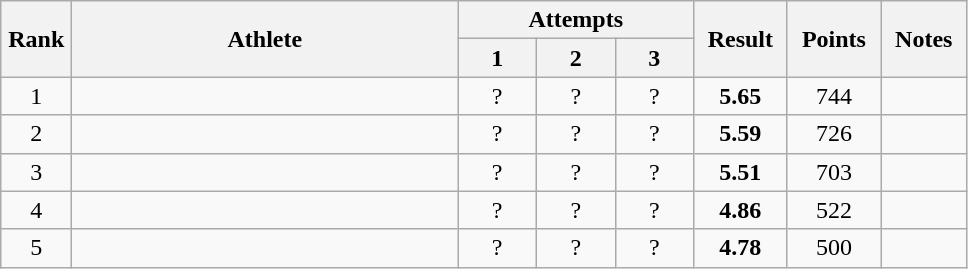<table class="wikitable" style="text-align:center">
<tr>
<th rowspan=2 width=40>Rank</th>
<th rowspan=2 width=250>Athlete</th>
<th colspan=3>Attempts</th>
<th rowspan=2 width=55>Result</th>
<th rowspan=2 width=55>Points</th>
<th rowspan=2 width=50>Notes</th>
</tr>
<tr>
<th width=45>1</th>
<th width=45>2</th>
<th width=45>3</th>
</tr>
<tr>
<td>1</td>
<td align=left></td>
<td>?</td>
<td>?</td>
<td>?</td>
<td><strong>5.65</strong></td>
<td>744</td>
<td></td>
</tr>
<tr>
<td>2</td>
<td align=left></td>
<td>?</td>
<td>?</td>
<td>?</td>
<td><strong>5.59</strong></td>
<td>726</td>
<td></td>
</tr>
<tr>
<td>3</td>
<td align=left></td>
<td>?</td>
<td>?</td>
<td>?</td>
<td><strong>5.51</strong></td>
<td>703</td>
<td></td>
</tr>
<tr>
<td>4</td>
<td align=left></td>
<td>?</td>
<td>?</td>
<td>?</td>
<td><strong>4.86</strong></td>
<td>522</td>
<td></td>
</tr>
<tr>
<td>5</td>
<td align=left></td>
<td>?</td>
<td>?</td>
<td>?</td>
<td><strong>4.78</strong></td>
<td>500</td>
<td></td>
</tr>
</table>
